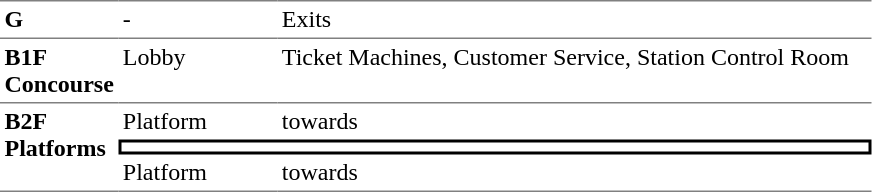<table table border=0 cellspacing=0 cellpadding=3>
<tr>
<td style="border-top:solid 1px gray;" width=50 valign=top><strong>G</strong></td>
<td style="border-top:solid 1px gray;" width=100 valign=top>-</td>
<td style="border-top:solid 1px gray;" width=390 valign=top>Exits</td>
</tr>
<tr>
<td style="border-bottom:solid 1px gray; border-top:solid 1px gray;" valign=top width=50><strong>B1F<br>Concourse</strong></td>
<td style="border-bottom:solid 1px gray; border-top:solid 1px gray;" valign=top width=100>Lobby</td>
<td style="border-bottom:solid 1px gray; border-top:solid 1px gray;" valign=top width=390>Ticket Machines, Customer Service, Station Control Room</td>
</tr>
<tr>
<td style="border-bottom:solid 1px gray;" rowspan=3 valign=top><strong>B2F<br>Platforms</strong></td>
<td>Platform </td>
<td>  towards  </td>
</tr>
<tr>
<td style="border-right:solid 2px black;border-left:solid 2px black;border-top:solid 2px black;border-bottom:solid 2px black;text-align:center;" colspan=2></td>
</tr>
<tr>
<td style="border-bottom:solid 1px gray;">Platform </td>
<td style="border-bottom:solid 1px gray;">  towards   </td>
</tr>
</table>
